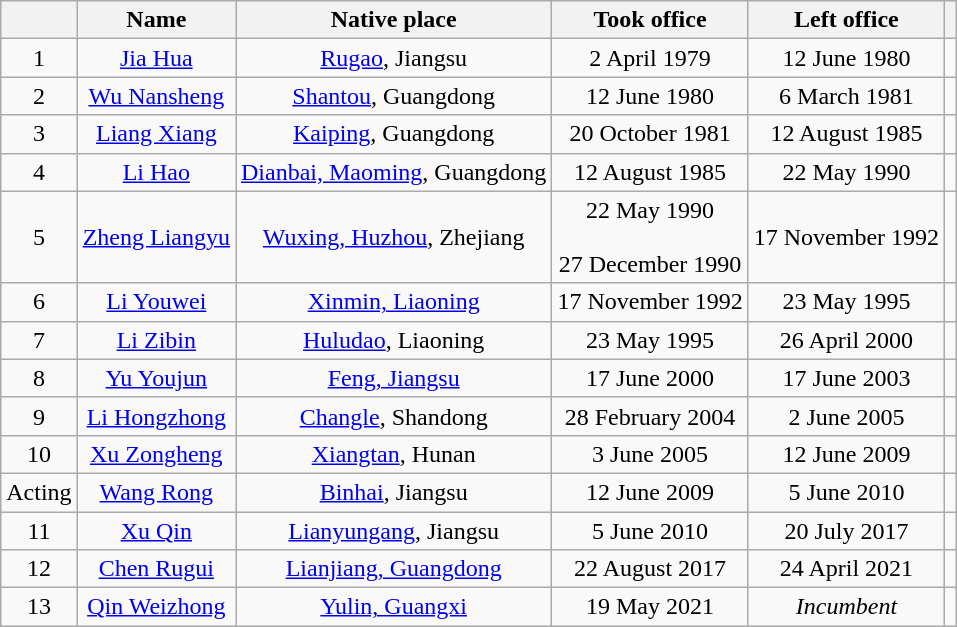<table class="sortable wikitable" style="text-align:center">
<tr>
<th></th>
<th>Name</th>
<th>Native place</th>
<th>Took office</th>
<th>Left office</th>
<th></th>
</tr>
<tr>
<td>1</td>
<td><a href='#'>Jia Hua</a></td>
<td><a href='#'>Rugao</a>, Jiangsu</td>
<td>2 April 1979</td>
<td>12 June 1980</td>
<td></td>
</tr>
<tr>
<td>2</td>
<td><a href='#'>Wu Nansheng</a></td>
<td><a href='#'>Shantou</a>, Guangdong</td>
<td>12 June 1980</td>
<td>6 March 1981</td>
<td></td>
</tr>
<tr>
<td>3</td>
<td><a href='#'>Liang Xiang</a></td>
<td><a href='#'>Kaiping</a>, Guangdong</td>
<td>20 October 1981</td>
<td>12 August 1985</td>
<td></td>
</tr>
<tr>
<td>4</td>
<td><a href='#'>Li Hao</a></td>
<td><a href='#'>Dianbai, Maoming</a>, Guangdong</td>
<td>12 August 1985</td>
<td>22 May 1990</td>
<td></td>
</tr>
<tr>
<td>5</td>
<td><a href='#'>Zheng Liangyu</a></td>
<td><a href='#'>Wuxing, Huzhou</a>, Zhejiang</td>
<td>22 May 1990<br><br>27 December 1990<br></td>
<td>17 November 1992</td>
<td></td>
</tr>
<tr>
<td>6</td>
<td><a href='#'>Li Youwei</a></td>
<td><a href='#'>Xinmin, Liaoning</a></td>
<td>17 November 1992</td>
<td>23 May 1995</td>
<td></td>
</tr>
<tr>
<td>7</td>
<td><a href='#'>Li Zibin</a></td>
<td><a href='#'>Huludao</a>, Liaoning</td>
<td>23 May 1995</td>
<td>26 April 2000</td>
<td></td>
</tr>
<tr>
<td>8</td>
<td><a href='#'>Yu Youjun</a></td>
<td><a href='#'>Feng, Jiangsu</a></td>
<td>17 June 2000<br></td>
<td>17 June 2003</td>
<td></td>
</tr>
<tr>
<td>9</td>
<td><a href='#'>Li Hongzhong</a></td>
<td><a href='#'>Changle</a>, Shandong</td>
<td>28 February 2004<br></td>
<td>2 June 2005</td>
<td></td>
</tr>
<tr>
<td>10</td>
<td><a href='#'>Xu Zongheng</a></td>
<td><a href='#'>Xiangtan</a>, Hunan</td>
<td>3 June 2005</td>
<td>12 June 2009</td>
<td></td>
</tr>
<tr>
<td>Acting</td>
<td><a href='#'>Wang Rong</a></td>
<td><a href='#'>Binhai</a>, Jiangsu</td>
<td>12 June 2009</td>
<td>5 June 2010</td>
<td></td>
</tr>
<tr>
<td>11</td>
<td><a href='#'>Xu Qin</a></td>
<td><a href='#'>Lianyungang</a>, Jiangsu</td>
<td>5 June 2010</td>
<td>20 July 2017</td>
<td></td>
</tr>
<tr>
<td>12</td>
<td><a href='#'>Chen Rugui</a></td>
<td><a href='#'>Lianjiang, Guangdong</a></td>
<td>22 August 2017<br></td>
<td>24 April 2021</td>
<td></td>
</tr>
<tr>
<td>13</td>
<td><a href='#'>Qin Weizhong</a></td>
<td><a href='#'>Yulin, Guangxi</a></td>
<td>19 May 2021<br></td>
<td><em>Incumbent</em></td>
<td></td>
</tr>
</table>
